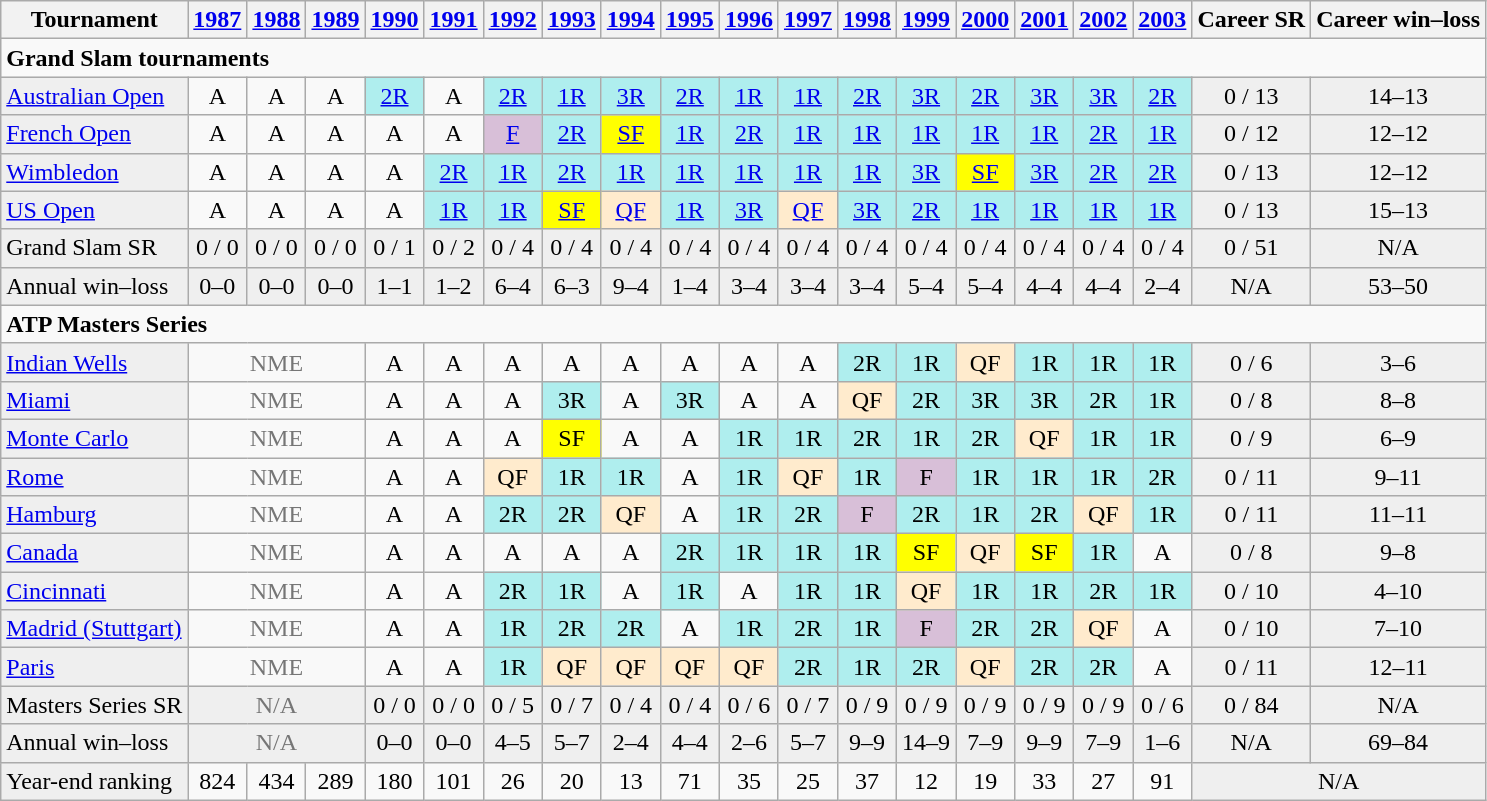<table class="wikitable">
<tr>
<th>Tournament</th>
<th><a href='#'>1987</a></th>
<th><a href='#'>1988</a></th>
<th><a href='#'>1989</a></th>
<th><a href='#'>1990</a></th>
<th><a href='#'>1991</a></th>
<th><a href='#'>1992</a></th>
<th><a href='#'>1993</a></th>
<th><a href='#'>1994</a></th>
<th><a href='#'>1995</a></th>
<th><a href='#'>1996</a></th>
<th><a href='#'>1997</a></th>
<th><a href='#'>1998</a></th>
<th><a href='#'>1999</a></th>
<th><a href='#'>2000</a></th>
<th><a href='#'>2001</a></th>
<th><a href='#'>2002</a></th>
<th><a href='#'>2003</a></th>
<th>Career SR</th>
<th>Career win–loss</th>
</tr>
<tr>
<td colspan="20"><strong>Grand Slam tournaments</strong></td>
</tr>
<tr>
<td bgcolor="#efefef"><a href='#'>Australian Open</a></td>
<td align="center">A</td>
<td align="center">A</td>
<td align="center">A</td>
<td align="center" style="background:#afeeee;"><a href='#'>2R</a></td>
<td align="center">A</td>
<td align="center" style="background:#afeeee;"><a href='#'>2R</a></td>
<td align="center" style="background:#afeeee;"><a href='#'>1R</a></td>
<td align="center" style="background:#afeeee;"><a href='#'>3R</a></td>
<td align="center" style="background:#afeeee;"><a href='#'>2R</a></td>
<td align="center" style="background:#afeeee;"><a href='#'>1R</a></td>
<td align="center" style="background:#afeeee;"><a href='#'>1R</a></td>
<td align="center" style="background:#afeeee;"><a href='#'>2R</a></td>
<td align="center" style="background:#afeeee;"><a href='#'>3R</a></td>
<td align="center" style="background:#afeeee;"><a href='#'>2R</a></td>
<td align="center" style="background:#afeeee;"><a href='#'>3R</a></td>
<td align="center" style="background:#afeeee;"><a href='#'>3R</a></td>
<td align="center" style="background:#afeeee;"><a href='#'>2R</a></td>
<td align="center" style="background:#EFEFEF;">0 / 13</td>
<td align="center" style="background:#EFEFEF;">14–13</td>
</tr>
<tr>
<td bgcolor="#efefef"><a href='#'>French Open</a></td>
<td align="center">A</td>
<td align="center">A</td>
<td align="center">A</td>
<td align="center">A</td>
<td align="center">A</td>
<td align="center" style="background:#D8BFD8;"><a href='#'>F</a></td>
<td align="center" style="background:#afeeee;"><a href='#'>2R</a></td>
<td align="center" style="background:yellow;"><a href='#'>SF</a></td>
<td align="center" style="background:#afeeee;"><a href='#'>1R</a></td>
<td align="center" style="background:#afeeee;"><a href='#'>2R</a></td>
<td align="center" style="background:#afeeee;"><a href='#'>1R</a></td>
<td align="center" style="background:#afeeee;"><a href='#'>1R</a></td>
<td align="center" style="background:#afeeee;"><a href='#'>1R</a></td>
<td align="center" style="background:#afeeee;"><a href='#'>1R</a></td>
<td align="center" style="background:#afeeee;"><a href='#'>1R</a></td>
<td align="center" style="background:#afeeee;"><a href='#'>2R</a></td>
<td align="center" style="background:#afeeee;"><a href='#'>1R</a></td>
<td align="center" style="background:#EFEFEF;">0 / 12</td>
<td align="center" style="background:#EFEFEF;">12–12</td>
</tr>
<tr>
<td bgcolor="#efefef"><a href='#'>Wimbledon</a></td>
<td align="center">A</td>
<td align="center">A</td>
<td align="center">A</td>
<td align="center">A</td>
<td align="center" style="background:#afeeee;"><a href='#'>2R</a></td>
<td align="center" style="background:#afeeee;"><a href='#'>1R</a></td>
<td align="center" style="background:#afeeee;"><a href='#'>2R</a></td>
<td align="center" style="background:#afeeee;"><a href='#'>1R</a></td>
<td align="center" style="background:#afeeee;"><a href='#'>1R</a></td>
<td align="center" style="background:#afeeee;"><a href='#'>1R</a></td>
<td align="center" style="background:#afeeee;"><a href='#'>1R</a></td>
<td align="center" style="background:#afeeee;"><a href='#'>1R</a></td>
<td align="center" style="background:#afeeee;"><a href='#'>3R</a></td>
<td align="center" style="background:yellow;"><a href='#'>SF</a></td>
<td align="center" style="background:#afeeee;"><a href='#'>3R</a></td>
<td align="center" style="background:#afeeee;"><a href='#'>2R</a></td>
<td align="center" style="background:#afeeee;"><a href='#'>2R</a></td>
<td align="center" style="background:#EFEFEF;">0 / 13</td>
<td align="center" style="background:#EFEFEF;">12–12</td>
</tr>
<tr>
<td bgcolor="#efefef"><a href='#'>US Open</a></td>
<td align="center">A</td>
<td align="center">A</td>
<td align="center">A</td>
<td align="center">A</td>
<td align="center" style="background:#afeeee;"><a href='#'>1R</a></td>
<td align="center" style="background:#afeeee;"><a href='#'>1R</a></td>
<td align="center" style="background:yellow;"><a href='#'>SF</a></td>
<td align="center" style="background:#ffebcd;"><a href='#'>QF</a></td>
<td align="center" style="background:#afeeee;"><a href='#'>1R</a></td>
<td align="center" style="background:#afeeee;"><a href='#'>3R</a></td>
<td align="center" style="background:#ffebcd;"><a href='#'>QF</a></td>
<td align="center" style="background:#afeeee;"><a href='#'>3R</a></td>
<td align="center" style="background:#afeeee;"><a href='#'>2R</a></td>
<td align="center" style="background:#afeeee;"><a href='#'>1R</a></td>
<td align="center" style="background:#afeeee;"><a href='#'>1R</a></td>
<td align="center" style="background:#afeeee;"><a href='#'>1R</a></td>
<td align="center" style="background:#afeeee;"><a href='#'>1R</a></td>
<td align="center" style="background:#EFEFEF;">0 / 13</td>
<td align="center" style="background:#EFEFEF;">15–13</td>
</tr>
<tr bgcolor="#efefef">
<td>Grand Slam SR</td>
<td align="center">0 / 0</td>
<td align="center">0 / 0</td>
<td align="center">0 / 0</td>
<td align="center">0 / 1</td>
<td align="center">0 / 2</td>
<td align="center">0 / 4</td>
<td align="center">0 / 4</td>
<td align="center">0 / 4</td>
<td align="center">0 / 4</td>
<td align="center">0 / 4</td>
<td align="center">0 / 4</td>
<td align="center">0 / 4</td>
<td align="center">0 / 4</td>
<td align="center">0 / 4</td>
<td align="center">0 / 4</td>
<td align="center">0 / 4</td>
<td align="center">0 / 4</td>
<td align="center">0 / 51</td>
<td align="center" style="background:#EFEFEF;">N/A</td>
</tr>
<tr>
<td style="background:#EFEFEF;">Annual win–loss</td>
<td align="center" style="background:#EFEFEF;">0–0</td>
<td align="center" style="background:#EFEFEF;">0–0</td>
<td align="center" style="background:#EFEFEF;">0–0</td>
<td align="center" style="background:#EFEFEF;">1–1</td>
<td align="center" style="background:#EFEFEF;">1–2</td>
<td align="center" style="background:#EFEFEF;">6–4</td>
<td align="center" style="background:#EFEFEF;">6–3</td>
<td align="center" style="background:#EFEFEF;">9–4</td>
<td align="center" style="background:#EFEFEF;">1–4</td>
<td align="center" style="background:#EFEFEF;">3–4</td>
<td align="center" style="background:#EFEFEF;">3–4</td>
<td align="center" style="background:#EFEFEF;">3–4</td>
<td align="center" style="background:#EFEFEF;">5–4</td>
<td align="center" style="background:#EFEFEF;">5–4</td>
<td align="center" style="background:#EFEFEF;">4–4</td>
<td align="center" style="background:#EFEFEF;">4–4</td>
<td align="center" style="background:#EFEFEF;">2–4</td>
<td align="center" style="background:#EFEFEF;">N/A</td>
<td align="center" style="background:#EFEFEF;">53–50</td>
</tr>
<tr>
<td colspan="20"><strong>ATP Masters Series</strong></td>
</tr>
<tr>
<td style="background:#EFEFEF;"><a href='#'>Indian Wells</a></td>
<td align="center" colspan="3" style="color:#767676;">NME</td>
<td align="center">A</td>
<td align="center">A</td>
<td align="center">A</td>
<td align="center">A</td>
<td align="center">A</td>
<td align="center">A</td>
<td align="center">A</td>
<td align="center">A</td>
<td align="center" style="background:#afeeee;">2R</td>
<td align="center" style="background:#afeeee;">1R</td>
<td align="center" style="background:#ffebcd;">QF</td>
<td align="center" style="background:#afeeee;">1R</td>
<td align="center" style="background:#afeeee;">1R</td>
<td align="center" style="background:#afeeee;">1R</td>
<td align="center" style="background:#EFEFEF;">0 / 6</td>
<td align="center" style="background:#EFEFEF;">3–6</td>
</tr>
<tr>
<td style="background:#EFEFEF;"><a href='#'>Miami</a></td>
<td align="center" colspan="3" style="color:#767676;">NME</td>
<td align="center">A</td>
<td align="center">A</td>
<td align="center">A</td>
<td align="center" style="background:#afeeee;">3R</td>
<td align="center">A</td>
<td align="center" style="background:#afeeee;">3R</td>
<td align="center">A</td>
<td align="center">A</td>
<td align="center" style="background:#ffebcd;">QF</td>
<td align="center" style="background:#afeeee;">2R</td>
<td align="center" style="background:#afeeee;">3R</td>
<td align="center" style="background:#afeeee;">3R</td>
<td align="center" style="background:#afeeee;">2R</td>
<td align="center" style="background:#afeeee;">1R</td>
<td align="center" style="background:#EFEFEF;">0 / 8</td>
<td align="center" style="background:#EFEFEF;">8–8</td>
</tr>
<tr>
<td style="background:#EFEFEF;"><a href='#'>Monte Carlo</a></td>
<td align="center" colspan="3" style="color:#767676;">NME</td>
<td align="center">A</td>
<td align="center">A</td>
<td align="center">A</td>
<td align="center" style="background:yellow;">SF</td>
<td align="center">A</td>
<td align="center">A</td>
<td align="center" style="background:#afeeee;">1R</td>
<td align="center" style="background:#afeeee;">1R</td>
<td align="center" style="background:#afeeee;">2R</td>
<td align="center" style="background:#afeeee;">1R</td>
<td align="center" style="background:#afeeee;">2R</td>
<td align="center" style="background:#ffebcd;">QF</td>
<td align="center" style="background:#afeeee;">1R</td>
<td align="center" style="background:#afeeee;">1R</td>
<td align="center" style="background:#EFEFEF;">0 / 9</td>
<td align="center" style="background:#EFEFEF;">6–9</td>
</tr>
<tr>
<td style="background:#EFEFEF;"><a href='#'>Rome</a></td>
<td align="center" colspan="3" style="color:#767676;">NME</td>
<td align="center">A</td>
<td align="center">A</td>
<td align="center" style="background:#ffebcd;">QF</td>
<td align="center" style="background:#afeeee;">1R</td>
<td align="center" style="background:#afeeee;">1R</td>
<td align="center">A</td>
<td align="center" style="background:#afeeee;">1R</td>
<td align="center" style="background:#ffebcd;">QF</td>
<td align="center" style="background:#afeeee;">1R</td>
<td align="center" style="background:#D8BFD8;">F</td>
<td align="center" style="background:#afeeee;">1R</td>
<td align="center" style="background:#afeeee;">1R</td>
<td align="center" style="background:#afeeee;">1R</td>
<td align="center" style="background:#afeeee;">2R</td>
<td align="center" style="background:#EFEFEF;">0 / 11</td>
<td align="center" style="background:#EFEFEF;">9–11</td>
</tr>
<tr>
<td style="background:#EFEFEF;"><a href='#'>Hamburg</a></td>
<td align="center" colspan="3" style="color:#767676;">NME</td>
<td align="center">A</td>
<td align="center">A</td>
<td align="center" style="background:#afeeee;">2R</td>
<td align="center" style="background:#afeeee;">2R</td>
<td align="center" style="background:#ffebcd;">QF</td>
<td align="center">A</td>
<td align="center" style="background:#afeeee;">1R</td>
<td align="center" style="background:#afeeee;">2R</td>
<td align="center" style="background:#D8BFD8;">F</td>
<td align="center" style="background:#afeeee;">2R</td>
<td align="center" style="background:#afeeee;">1R</td>
<td align="center" style="background:#afeeee;">2R</td>
<td align="center" style="background:#ffebcd;">QF</td>
<td align="center" style="background:#afeeee;">1R</td>
<td align="center" style="background:#EFEFEF;">0 / 11</td>
<td align="center" style="background:#EFEFEF;">11–11</td>
</tr>
<tr>
<td style="background:#EFEFEF;"><a href='#'>Canada</a></td>
<td align="center" colspan="3" style="color:#767676;">NME</td>
<td align="center">A</td>
<td align="center">A</td>
<td align="center">A</td>
<td align="center">A</td>
<td align="center">A</td>
<td align="center" style="background:#afeeee;">2R</td>
<td align="center" style="background:#afeeee;">1R</td>
<td align="center" style="background:#afeeee;">1R</td>
<td align="center" style="background:#afeeee;">1R</td>
<td align="center" style="background:yellow;">SF</td>
<td align="center" style="background:#ffebcd;">QF</td>
<td align="center" style="background:yellow;">SF</td>
<td align="center" style="background:#afeeee;">1R</td>
<td align="center">A</td>
<td align="center" style="background:#EFEFEF;">0 / 8</td>
<td align="center" style="background:#EFEFEF;">9–8</td>
</tr>
<tr>
<td style="background:#EFEFEF;"><a href='#'>Cincinnati</a></td>
<td align="center" colspan="3" style="color:#767676;">NME</td>
<td align="center">A</td>
<td align="center">A</td>
<td align="center" style="background:#afeeee;">2R</td>
<td align="center" style="background:#afeeee;">1R</td>
<td align="center">A</td>
<td align="center" style="background:#afeeee;">1R</td>
<td align="center">A</td>
<td align="center" style="background:#afeeee;">1R</td>
<td align="center" style="background:#afeeee;">1R</td>
<td align="center" style="background:#ffebcd;">QF</td>
<td align="center" style="background:#afeeee;">1R</td>
<td align="center" style="background:#afeeee;">1R</td>
<td align="center" style="background:#afeeee;">2R</td>
<td align="center" style="background:#afeeee;">1R</td>
<td align="center" style="background:#EFEFEF;">0 / 10</td>
<td align="center" style="background:#EFEFEF;">4–10</td>
</tr>
<tr>
<td style="background:#EFEFEF;"><a href='#'>Madrid (Stuttgart)</a></td>
<td align="center" colspan="3" style="color:#767676;">NME</td>
<td align="center">A</td>
<td align="center">A</td>
<td align="center" style="background:#afeeee;">1R</td>
<td align="center" style="background:#afeeee;">2R</td>
<td align="center" style="background:#afeeee;">2R</td>
<td align="center">A</td>
<td align="center" style="background:#afeeee;">1R</td>
<td align="center" style="background:#afeeee;">2R</td>
<td align="center" style="background:#afeeee;">1R</td>
<td align="center" style="background:#D8BFD8;">F</td>
<td align="center" style="background:#afeeee;">2R</td>
<td align="center" style="background:#afeeee;">2R</td>
<td align="center" style="background:#ffebcd;">QF</td>
<td align="center">A</td>
<td align="center" style="background:#EFEFEF;">0 / 10</td>
<td align="center" style="background:#EFEFEF;">7–10</td>
</tr>
<tr>
<td style="background:#EFEFEF;"><a href='#'>Paris</a></td>
<td align="center" colspan="3" style="color:#767676;">NME</td>
<td align="center">A</td>
<td align="center">A</td>
<td align="center" style="background:#afeeee;">1R</td>
<td align="center" style="background:#ffebcd;">QF</td>
<td align="center" style="background:#ffebcd;">QF</td>
<td align="center" style="background:#ffebcd;">QF</td>
<td align="center" style="background:#ffebcd;">QF</td>
<td align="center" style="background:#afeeee;">2R</td>
<td align="center" style="background:#afeeee;">1R</td>
<td align="center" style="background:#afeeee;">2R</td>
<td align="center" style="background:#ffebcd;">QF</td>
<td align="center" style="background:#afeeee;">2R</td>
<td align="center" style="background:#afeeee;">2R</td>
<td align="center">A</td>
<td align="center" style="background:#EFEFEF;">0 / 11</td>
<td align="center" style="background:#EFEFEF;">12–11</td>
</tr>
<tr bgcolor="#efefef">
<td>Masters Series SR</td>
<td align="center" colspan="3" style="color:#767676;">N/A</td>
<td align="center">0 / 0</td>
<td align="center">0 / 0</td>
<td align="center">0 / 5</td>
<td align="center">0 / 7</td>
<td align="center">0 / 4</td>
<td align="center">0 / 4</td>
<td align="center">0 / 6</td>
<td align="center">0 / 7</td>
<td align="center">0 / 9</td>
<td align="center">0 / 9</td>
<td align="center">0 / 9</td>
<td align="center">0 / 9</td>
<td align="center">0 / 9</td>
<td align="center">0 / 6</td>
<td align="center">0 / 84</td>
<td align="center" style="background:#EFEFEF;">N/A</td>
</tr>
<tr bgcolor="#efefef">
<td style="background:#EFEFEF;">Annual win–loss</td>
<td align="center" colspan="3" style="color:#767676;">N/A</td>
<td align="center" style="background:#EFEFEF;">0–0</td>
<td align="center" style="background:#EFEFEF;">0–0</td>
<td align="center" style="background:#EFEFEF;">4–5</td>
<td align="center" style="background:#EFEFEF;">5–7</td>
<td align="center" style="background:#EFEFEF;">2–4</td>
<td align="center" style="background:#EFEFEF;">4–4</td>
<td align="center" style="background:#EFEFEF;">2–6</td>
<td align="center" style="background:#EFEFEF;">5–7</td>
<td align="center" style="background:#EFEFEF;">9–9</td>
<td align="center" style="background:#EFEFEF;">14–9</td>
<td align="center" style="background:#EFEFEF;">7–9</td>
<td align="center" style="background:#EFEFEF;">9–9</td>
<td align="center" style="background:#EFEFEF;">7–9</td>
<td align="center" style="background:#EFEFEF;">1–6</td>
<td align="center" style="background:#EFEFEF;">N/A</td>
<td align="center" style="background:#EFEFEF;">69–84</td>
</tr>
<tr>
<td style="background:#EFEFEF;">Year-end ranking</td>
<td align="center">824</td>
<td align="center">434</td>
<td align="center">289</td>
<td align="center">180</td>
<td align="center">101</td>
<td align="center">26</td>
<td align="center">20</td>
<td align="center">13</td>
<td align="center">71</td>
<td align="center">35</td>
<td align="center">25</td>
<td align="center">37</td>
<td align="center">12</td>
<td align="center">19</td>
<td align="center">33</td>
<td align="center">27</td>
<td align="center">91</td>
<td colspan=2 align="center" style="background:#EFEFEF;">N/A</td>
</tr>
</table>
